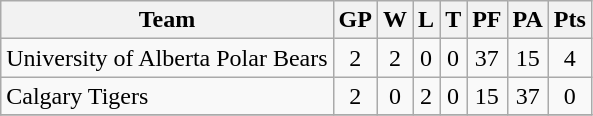<table class="wikitable">
<tr>
<th>Team</th>
<th>GP</th>
<th>W</th>
<th>L</th>
<th>T</th>
<th>PF</th>
<th>PA</th>
<th>Pts</th>
</tr>
<tr align="center">
<td align="left">University of Alberta Polar Bears</td>
<td>2</td>
<td>2</td>
<td>0</td>
<td>0</td>
<td>37</td>
<td>15</td>
<td>4</td>
</tr>
<tr align="center">
<td align="left">Calgary Tigers</td>
<td>2</td>
<td>0</td>
<td>2</td>
<td>0</td>
<td>15</td>
<td>37</td>
<td>0</td>
</tr>
<tr align="center">
</tr>
</table>
